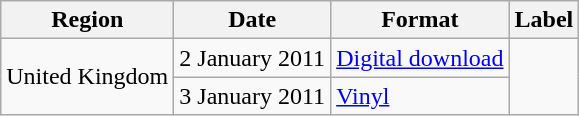<table class=wikitable>
<tr>
<th>Region</th>
<th>Date</th>
<th>Format</th>
<th>Label</th>
</tr>
<tr>
<td align="center" rowspan="2">United Kingdom</td>
<td>2 January 2011</td>
<td><a href='#'>Digital download</a></td>
<td rowspan="2"></td>
</tr>
<tr>
<td>3 January 2011</td>
<td><a href='#'>Vinyl</a></td>
</tr>
</table>
